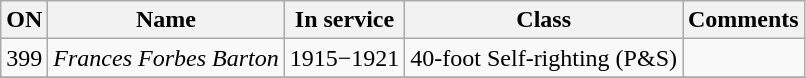<table class="wikitable">
<tr>
<th>ON</th>
<th>Name</th>
<th>In service</th>
<th>Class</th>
<th>Comments</th>
</tr>
<tr>
<td>399</td>
<td><em>Frances Forbes Barton</em></td>
<td>1915−1921</td>
<td>40-foot Self-righting (P&S)</td>
<td></td>
</tr>
<tr>
</tr>
</table>
